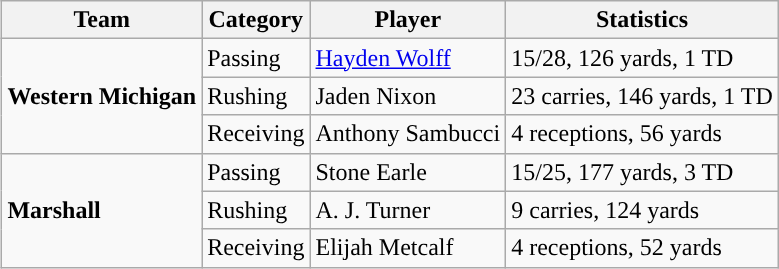<table class="wikitable" style="float: right;">
<tr>
<th>Team</th>
<th>Category</th>
<th>Player</th>
<th>Statistics</th>
</tr>
<tr>
<td rowspan=3><strong>Western Michigan</strong></td>
<td>Passing</td>
<td><a href='#'>Hayden Wolff</a></td>
<td>15/28, 126 yards, 1 TD</td>
</tr>
<tr>
<td>Rushing</td>
<td>Jaden Nixon</td>
<td>23 carries, 146 yards, 1 TD</td>
</tr>
<tr>
<td>Receiving</td>
<td>Anthony Sambucci</td>
<td>4 receptions, 56 yards</td>
</tr>
<tr>
<td rowspan=3><strong>Marshall</strong></td>
<td>Passing</td>
<td>Stone Earle</td>
<td>15/25, 177 yards, 3 TD</td>
</tr>
<tr>
<td>Rushing</td>
<td>A. J. Turner</td>
<td>9 carries, 124 yards</td>
</tr>
<tr>
<td>Receiving</td>
<td>Elijah Metcalf</td>
<td>4 receptions, 52 yards</td>
</tr>
</table>
